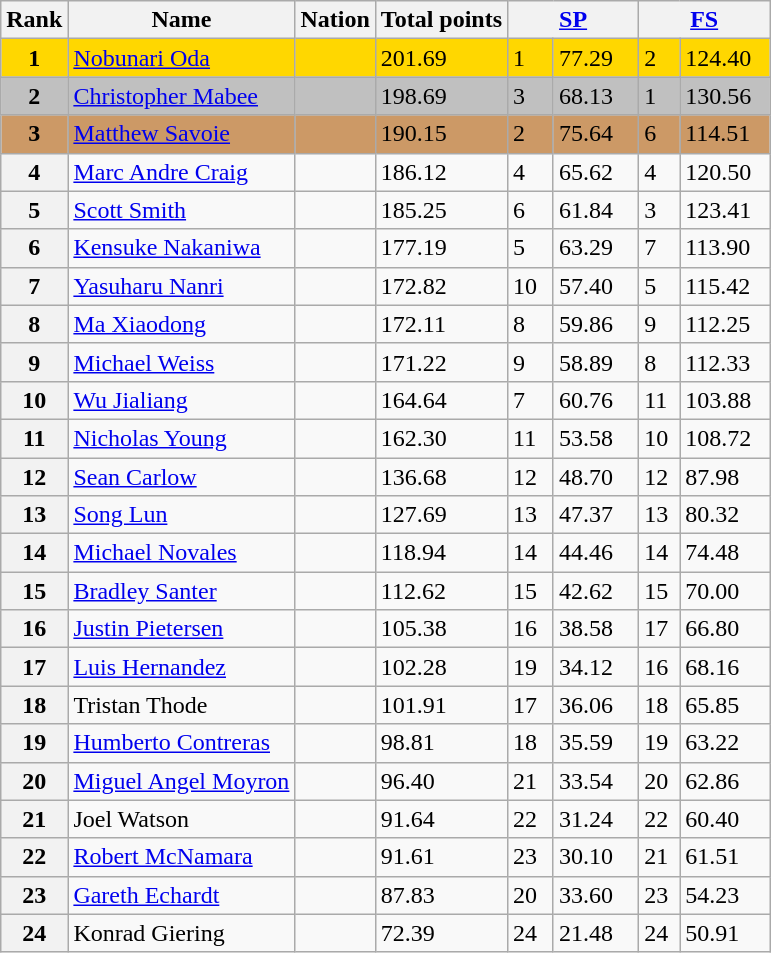<table class="wikitable">
<tr>
<th>Rank</th>
<th>Name</th>
<th>Nation</th>
<th>Total points</th>
<th colspan="2" width="80px"><a href='#'>SP</a></th>
<th colspan="2" width="80px"><a href='#'>FS</a></th>
</tr>
<tr bgcolor="gold">
<td align="center"><strong>1</strong></td>
<td><a href='#'>Nobunari Oda</a></td>
<td></td>
<td>201.69</td>
<td>1</td>
<td>77.29</td>
<td>2</td>
<td>124.40</td>
</tr>
<tr bgcolor="silver">
<td align="center"><strong>2</strong></td>
<td><a href='#'>Christopher Mabee</a></td>
<td></td>
<td>198.69</td>
<td>3</td>
<td>68.13</td>
<td>1</td>
<td>130.56</td>
</tr>
<tr bgcolor="cc9966">
<td align="center"><strong>3</strong></td>
<td><a href='#'>Matthew Savoie</a></td>
<td></td>
<td>190.15</td>
<td>2</td>
<td>75.64</td>
<td>6</td>
<td>114.51</td>
</tr>
<tr>
<th>4</th>
<td><a href='#'>Marc Andre Craig</a></td>
<td></td>
<td>186.12</td>
<td>4</td>
<td>65.62</td>
<td>4</td>
<td>120.50</td>
</tr>
<tr>
<th>5</th>
<td><a href='#'>Scott Smith</a></td>
<td></td>
<td>185.25</td>
<td>6</td>
<td>61.84</td>
<td>3</td>
<td>123.41</td>
</tr>
<tr>
<th>6</th>
<td><a href='#'>Kensuke Nakaniwa</a></td>
<td></td>
<td>177.19</td>
<td>5</td>
<td>63.29</td>
<td>7</td>
<td>113.90</td>
</tr>
<tr>
<th>7</th>
<td><a href='#'>Yasuharu Nanri</a></td>
<td></td>
<td>172.82</td>
<td>10</td>
<td>57.40</td>
<td>5</td>
<td>115.42</td>
</tr>
<tr>
<th>8</th>
<td><a href='#'>Ma Xiaodong</a></td>
<td></td>
<td>172.11</td>
<td>8</td>
<td>59.86</td>
<td>9</td>
<td>112.25</td>
</tr>
<tr>
<th>9</th>
<td><a href='#'>Michael Weiss</a></td>
<td></td>
<td>171.22</td>
<td>9</td>
<td>58.89</td>
<td>8</td>
<td>112.33</td>
</tr>
<tr>
<th>10</th>
<td><a href='#'>Wu Jialiang</a></td>
<td></td>
<td>164.64</td>
<td>7</td>
<td>60.76</td>
<td>11</td>
<td>103.88</td>
</tr>
<tr>
<th>11</th>
<td><a href='#'>Nicholas Young</a></td>
<td></td>
<td>162.30</td>
<td>11</td>
<td>53.58</td>
<td>10</td>
<td>108.72</td>
</tr>
<tr>
<th>12</th>
<td><a href='#'>Sean Carlow</a></td>
<td></td>
<td>136.68</td>
<td>12</td>
<td>48.70</td>
<td>12</td>
<td>87.98</td>
</tr>
<tr>
<th>13</th>
<td><a href='#'>Song Lun</a></td>
<td></td>
<td>127.69</td>
<td>13</td>
<td>47.37</td>
<td>13</td>
<td>80.32</td>
</tr>
<tr>
<th>14</th>
<td><a href='#'>Michael Novales</a></td>
<td></td>
<td>118.94</td>
<td>14</td>
<td>44.46</td>
<td>14</td>
<td>74.48</td>
</tr>
<tr>
<th>15</th>
<td><a href='#'>Bradley Santer</a></td>
<td></td>
<td>112.62</td>
<td>15</td>
<td>42.62</td>
<td>15</td>
<td>70.00</td>
</tr>
<tr>
<th>16</th>
<td><a href='#'>Justin Pietersen</a></td>
<td></td>
<td>105.38</td>
<td>16</td>
<td>38.58</td>
<td>17</td>
<td>66.80</td>
</tr>
<tr>
<th>17</th>
<td><a href='#'>Luis Hernandez</a></td>
<td></td>
<td>102.28</td>
<td>19</td>
<td>34.12</td>
<td>16</td>
<td>68.16</td>
</tr>
<tr>
<th>18</th>
<td>Tristan Thode</td>
<td></td>
<td>101.91</td>
<td>17</td>
<td>36.06</td>
<td>18</td>
<td>65.85</td>
</tr>
<tr>
<th>19</th>
<td><a href='#'>Humberto Contreras</a></td>
<td></td>
<td>98.81</td>
<td>18</td>
<td>35.59</td>
<td>19</td>
<td>63.22</td>
</tr>
<tr>
<th>20</th>
<td><a href='#'>Miguel Angel Moyron</a></td>
<td></td>
<td>96.40</td>
<td>21</td>
<td>33.54</td>
<td>20</td>
<td>62.86</td>
</tr>
<tr>
<th>21</th>
<td>Joel Watson</td>
<td></td>
<td>91.64</td>
<td>22</td>
<td>31.24</td>
<td>22</td>
<td>60.40</td>
</tr>
<tr>
<th>22</th>
<td><a href='#'>Robert McNamara</a></td>
<td></td>
<td>91.61</td>
<td>23</td>
<td>30.10</td>
<td>21</td>
<td>61.51</td>
</tr>
<tr>
<th>23</th>
<td><a href='#'>Gareth Echardt</a></td>
<td></td>
<td>87.83</td>
<td>20</td>
<td>33.60</td>
<td>23</td>
<td>54.23</td>
</tr>
<tr>
<th>24</th>
<td>Konrad Giering</td>
<td></td>
<td>72.39</td>
<td>24</td>
<td>21.48</td>
<td>24</td>
<td>50.91</td>
</tr>
</table>
